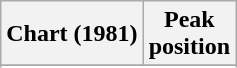<table class="wikitable sortable plainrowheaders" style="text-align:center">
<tr>
<th scope="col">Chart (1981)</th>
<th scope="col">Peak<br>position</th>
</tr>
<tr>
</tr>
<tr>
</tr>
<tr>
</tr>
<tr>
</tr>
<tr>
</tr>
<tr>
</tr>
</table>
